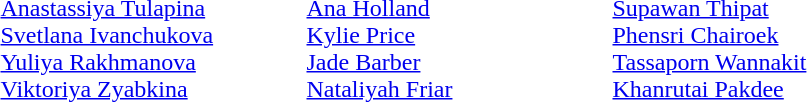<table>
<tr>
<td width=200 valign=top><em></em><br><a href='#'>Anastassiya Tulapina</a><br><a href='#'>Svetlana Ivanchukova</a><br><a href='#'>Yuliya Rakhmanova</a><br><a href='#'>Viktoriya Zyabkina</a></td>
<td width=200 valign=top><em></em><br><a href='#'>Ana Holland</a><br><a href='#'>Kylie Price</a><br><a href='#'>Jade Barber</a><br><a href='#'>Nataliyah Friar</a></td>
<td width=200 valign=top><em></em><br><a href='#'>Supawan Thipat</a><br><a href='#'>Phensri Chairoek</a><br><a href='#'>Tassaporn Wannakit</a><br><a href='#'>Khanrutai Pakdee</a></td>
</tr>
</table>
